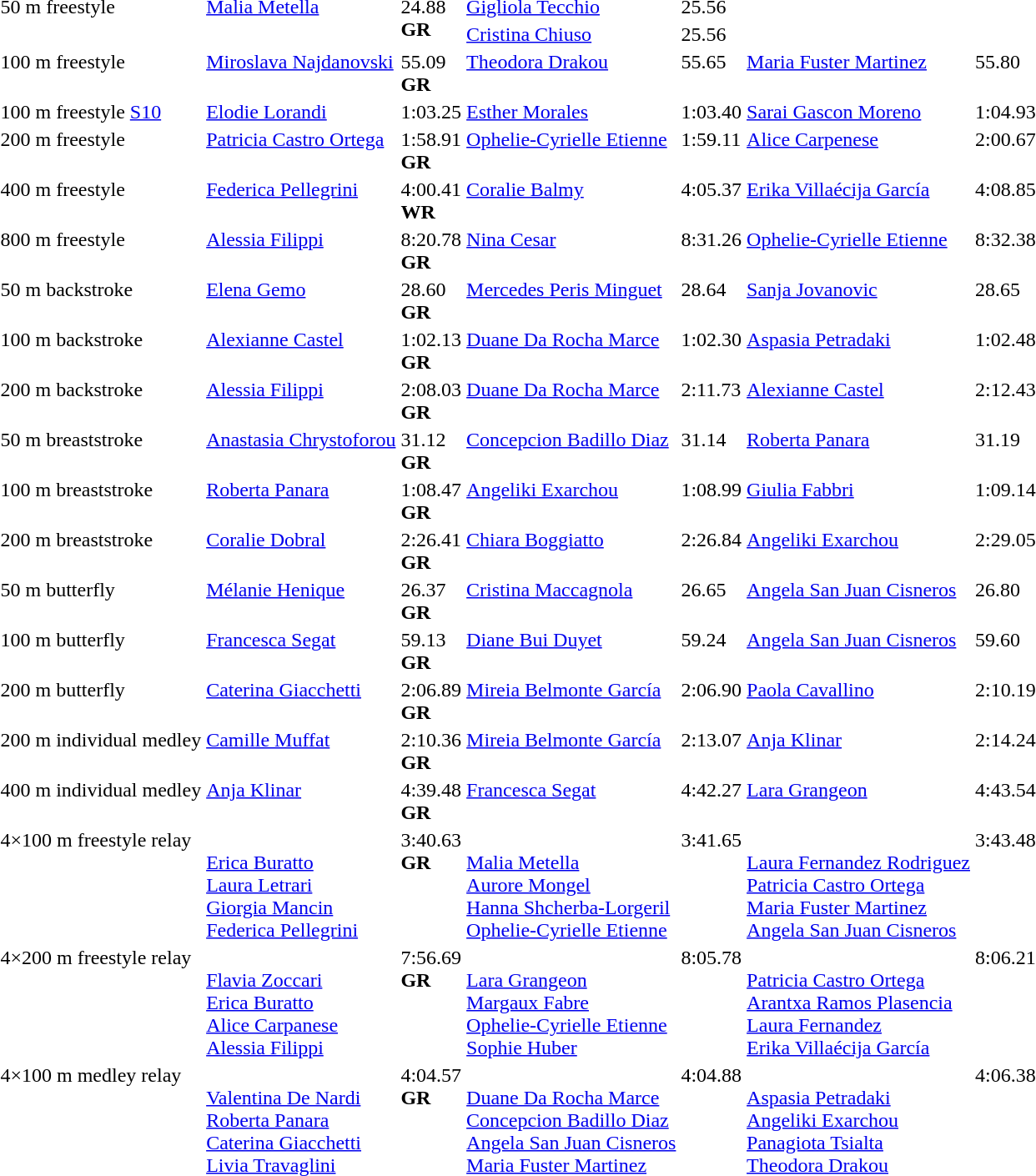<table>
<tr valign=top>
<td rowspan="2">50 m freestyle</td>
<td rowspan="2"><a href='#'>Malia Metella</a><br></td>
<td rowspan="2">24.88<br><strong>GR</strong></td>
<td><a href='#'>Gigliola Tecchio</a><br></td>
<td>25.56</td>
<td rowspan="2"></td>
<td rowspan="2"></td>
</tr>
<tr valign=top>
<td><a href='#'>Cristina Chiuso</a><br></td>
<td>25.56</td>
</tr>
<tr valign=top>
<td>100 m freestyle</td>
<td><a href='#'>Miroslava Najdanovski</a><br></td>
<td>55.09<br><strong>GR</strong></td>
<td><a href='#'>Theodora Drakou</a><br></td>
<td>55.65</td>
<td><a href='#'>Maria Fuster Martinez</a><br></td>
<td>55.80</td>
</tr>
<tr valign=top>
<td>100 m freestyle <a href='#'>S10</a></td>
<td><a href='#'>Elodie Lorandi</a><br></td>
<td>1:03.25</td>
<td><a href='#'>Esther Morales</a><br></td>
<td>1:03.40</td>
<td><a href='#'>Sarai Gascon Moreno</a><br></td>
<td>1:04.93</td>
</tr>
<tr valign=top>
<td>200 m freestyle</td>
<td><a href='#'>Patricia Castro Ortega</a><br></td>
<td>1:58.91<br><strong>GR</strong></td>
<td><a href='#'>Ophelie-Cyrielle Etienne</a><br></td>
<td>1:59.11</td>
<td><a href='#'>Alice Carpenese</a><br></td>
<td>2:00.67</td>
</tr>
<tr valign=top>
<td>400 m freestyle</td>
<td><a href='#'>Federica Pellegrini</a><br></td>
<td>4:00.41<br><strong>WR</strong></td>
<td><a href='#'>Coralie Balmy</a><br></td>
<td>4:05.37</td>
<td><a href='#'>Erika Villaécija García</a><br></td>
<td>4:08.85</td>
</tr>
<tr valign=top>
<td>800 m freestyle</td>
<td><a href='#'>Alessia Filippi</a><br></td>
<td>8:20.78<br><strong>GR</strong></td>
<td><a href='#'>Nina Cesar</a><br></td>
<td>8:31.26</td>
<td><a href='#'>Ophelie-Cyrielle Etienne</a><br></td>
<td>8:32.38</td>
</tr>
<tr valign=top>
<td>50 m backstroke</td>
<td><a href='#'>Elena Gemo</a><br></td>
<td>28.60<br><strong>GR</strong></td>
<td><a href='#'>Mercedes Peris Minguet</a><br></td>
<td>28.64</td>
<td><a href='#'>Sanja Jovanovic</a><br></td>
<td>28.65</td>
</tr>
<tr valign=top>
<td>100 m backstroke</td>
<td><a href='#'>Alexianne Castel</a><br></td>
<td>1:02.13<br><strong>GR</strong></td>
<td><a href='#'>Duane Da Rocha Marce</a><br></td>
<td>1:02.30</td>
<td><a href='#'>Aspasia Petradaki</a><br></td>
<td>1:02.48</td>
</tr>
<tr valign=top>
<td>200 m backstroke</td>
<td><a href='#'>Alessia Filippi</a><br></td>
<td>2:08.03<br><strong>GR</strong></td>
<td><a href='#'>Duane Da Rocha Marce</a><br></td>
<td>2:11.73</td>
<td><a href='#'>Alexianne Castel</a><br></td>
<td>2:12.43</td>
</tr>
<tr valign=top>
<td>50 m breaststroke</td>
<td><a href='#'>Anastasia Chrystoforou</a><br></td>
<td>31.12<br><strong>GR</strong></td>
<td><a href='#'>Concepcion Badillo Diaz</a><br></td>
<td>31.14</td>
<td><a href='#'>Roberta Panara</a><br></td>
<td>31.19</td>
</tr>
<tr valign=top>
<td>100 m breaststroke</td>
<td><a href='#'>Roberta Panara</a><br></td>
<td>1:08.47<br><strong>GR</strong></td>
<td><a href='#'>Angeliki Exarchou</a><br></td>
<td>1:08.99</td>
<td><a href='#'>Giulia Fabbri</a><br></td>
<td>1:09.14</td>
</tr>
<tr valign=top>
<td>200 m breaststroke</td>
<td><a href='#'>Coralie Dobral</a><br></td>
<td>2:26.41<br><strong>GR</strong></td>
<td><a href='#'>Chiara Boggiatto</a><br></td>
<td>2:26.84</td>
<td><a href='#'>Angeliki Exarchou</a><br></td>
<td>2:29.05</td>
</tr>
<tr valign=top>
<td>50 m butterfly</td>
<td><a href='#'>Mélanie Henique</a><br></td>
<td>26.37<br><strong>GR</strong></td>
<td><a href='#'>Cristina Maccagnola</a><br></td>
<td>26.65</td>
<td><a href='#'>Angela San Juan Cisneros</a><br></td>
<td>26.80</td>
</tr>
<tr valign=top>
<td>100 m butterfly</td>
<td><a href='#'>Francesca Segat</a><br></td>
<td>59.13<br><strong>GR</strong></td>
<td><a href='#'>Diane Bui Duyet</a><br></td>
<td>59.24</td>
<td><a href='#'>Angela San Juan Cisneros</a><br></td>
<td>59.60</td>
</tr>
<tr valign=top>
<td>200 m butterfly</td>
<td><a href='#'>Caterina Giacchetti</a><br></td>
<td>2:06.89<br><strong>GR</strong></td>
<td><a href='#'>Mireia Belmonte García</a><br></td>
<td>2:06.90</td>
<td><a href='#'>Paola Cavallino</a><br></td>
<td>2:10.19</td>
</tr>
<tr valign=top>
<td>200 m individual medley</td>
<td><a href='#'>Camille Muffat</a><br></td>
<td>2:10.36<br><strong>GR</strong></td>
<td><a href='#'>Mireia Belmonte García</a><br></td>
<td>2:13.07</td>
<td><a href='#'>Anja Klinar</a><br></td>
<td>2:14.24</td>
</tr>
<tr valign=top>
<td>400 m individual medley</td>
<td><a href='#'>Anja Klinar</a><br></td>
<td>4:39.48<br><strong>GR</strong></td>
<td><a href='#'>Francesca Segat</a><br></td>
<td>4:42.27</td>
<td><a href='#'>Lara Grangeon</a><br></td>
<td>4:43.54</td>
</tr>
<tr valign=top>
<td>4×100 m freestyle relay</td>
<td><br><a href='#'>Erica Buratto</a><br><a href='#'>Laura Letrari</a><br><a href='#'>Giorgia Mancin</a><br><a href='#'>Federica Pellegrini</a></td>
<td>3:40.63<br><strong>GR</strong></td>
<td><br><a href='#'>Malia Metella</a><br><a href='#'>Aurore Mongel</a><br><a href='#'>Hanna Shcherba-Lorgeril</a><br><a href='#'>Ophelie-Cyrielle Etienne</a></td>
<td>3:41.65</td>
<td><br><a href='#'>Laura Fernandez Rodriguez</a><br><a href='#'>Patricia Castro Ortega</a><br><a href='#'>Maria Fuster Martinez</a><br><a href='#'>Angela San Juan Cisneros</a></td>
<td>3:43.48</td>
</tr>
<tr valign=top>
<td>4×200 m freestyle relay</td>
<td><br><a href='#'>Flavia Zoccari</a><br><a href='#'>Erica Buratto</a><br><a href='#'>Alice Carpanese</a><br><a href='#'>Alessia Filippi</a></td>
<td>7:56.69<br><strong>GR</strong></td>
<td><br><a href='#'>Lara Grangeon</a><br><a href='#'>Margaux Fabre</a><br><a href='#'>Ophelie-Cyrielle Etienne</a><br><a href='#'>Sophie Huber</a></td>
<td>8:05.78</td>
<td><br><a href='#'>Patricia Castro Ortega</a><br><a href='#'>Arantxa Ramos Plasencia</a><br><a href='#'>Laura Fernandez</a><br><a href='#'>Erika Villaécija García</a></td>
<td>8:06.21</td>
</tr>
<tr valign=top>
<td>4×100 m medley relay</td>
<td><br><a href='#'>Valentina De Nardi</a><br><a href='#'>Roberta Panara</a><br><a href='#'>Caterina Giacchetti</a><br><a href='#'>Livia Travaglini</a></td>
<td>4:04.57<br><strong>GR</strong></td>
<td><br><a href='#'>Duane Da Rocha Marce</a><br><a href='#'>Concepcion Badillo Diaz</a><br><a href='#'>Angela San Juan Cisneros</a><br><a href='#'>Maria Fuster Martinez</a></td>
<td>4:04.88</td>
<td><br><a href='#'>Aspasia Petradaki</a><br><a href='#'>Angeliki Exarchou</a><br><a href='#'>Panagiota Tsialta</a><br><a href='#'>Theodora Drakou</a></td>
<td>4:06.38</td>
</tr>
</table>
